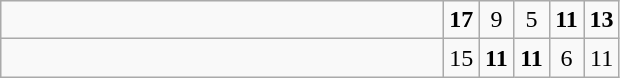<table class="wikitable">
<tr>
<td style="width:18em"><strong></strong></td>
<td align=center style="width:1em"><strong>17</strong></td>
<td align=center style="width:1em">9</td>
<td align=center style="width:1em">5</td>
<td align=center style="width:1em"><strong>11</strong></td>
<td align=center style="width:1em"><strong>13</strong></td>
</tr>
<tr>
<td style="width:18em"></td>
<td align=center style="width:1em">15</td>
<td align=center style="width:1em"><strong>11</strong></td>
<td align=center style="width:1em"><strong>11</strong></td>
<td align=center style="width:1em">6</td>
<td align=center style="width:1em">11</td>
</tr>
</table>
